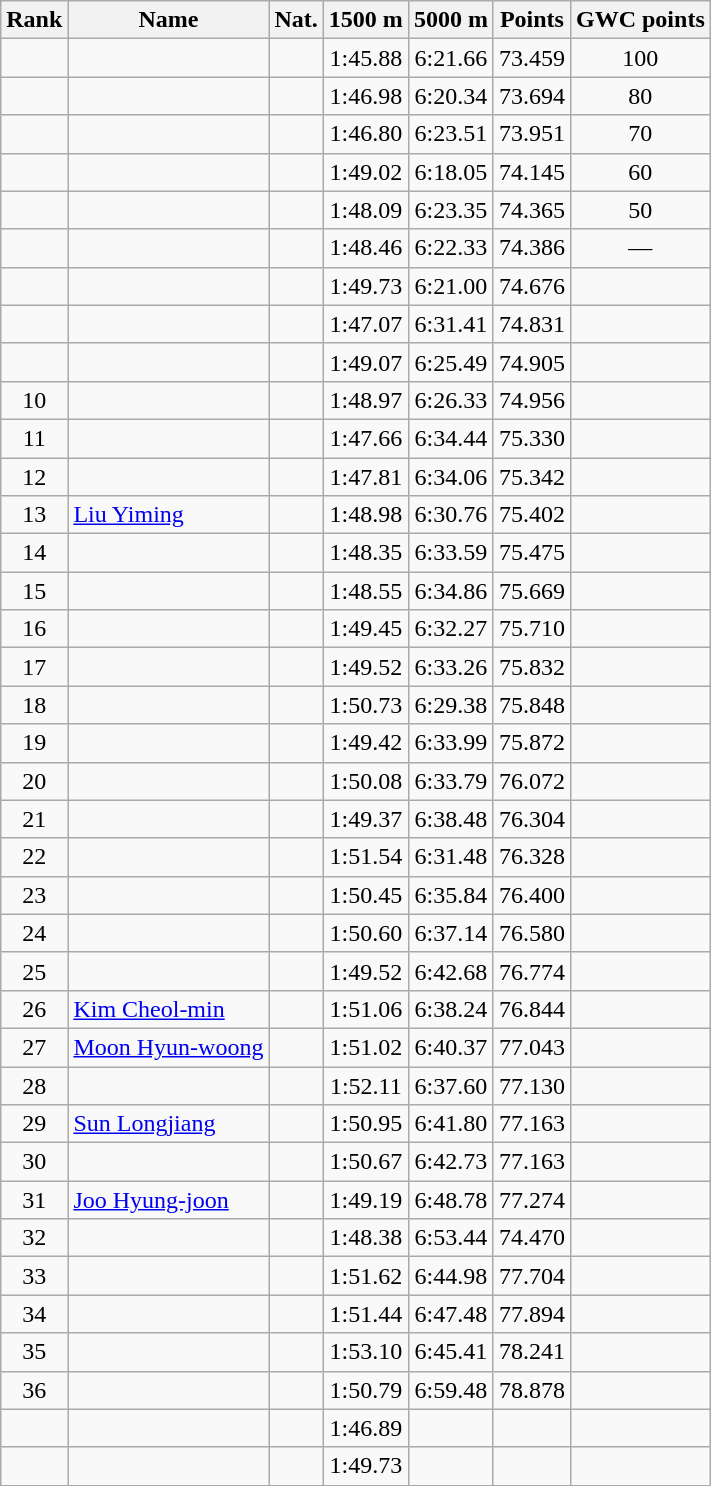<table class="wikitable sortable" style="text-align:center">
<tr>
<th>Rank</th>
<th>Name</th>
<th>Nat.</th>
<th>1500 m</th>
<th>5000 m</th>
<th>Points</th>
<th>GWC points</th>
</tr>
<tr>
<td></td>
<td align=left></td>
<td></td>
<td>1:45.88</td>
<td>6:21.66</td>
<td>73.459</td>
<td>100</td>
</tr>
<tr>
<td></td>
<td align=left></td>
<td></td>
<td>1:46.98</td>
<td>6:20.34</td>
<td>73.694</td>
<td>80</td>
</tr>
<tr>
<td></td>
<td align=left></td>
<td></td>
<td>1:46.80</td>
<td>6:23.51</td>
<td>73.951</td>
<td>70</td>
</tr>
<tr>
<td></td>
<td align=left></td>
<td></td>
<td>1:49.02</td>
<td>6:18.05</td>
<td>74.145</td>
<td>60</td>
</tr>
<tr>
<td></td>
<td align=left></td>
<td></td>
<td>1:48.09</td>
<td>6:23.35</td>
<td>74.365</td>
<td>50</td>
</tr>
<tr>
<td></td>
<td align=left></td>
<td></td>
<td>1:48.46</td>
<td>6:22.33</td>
<td>74.386</td>
<td>—</td>
</tr>
<tr>
<td></td>
<td align=left></td>
<td></td>
<td>1:49.73</td>
<td>6:21.00</td>
<td>74.676</td>
<td></td>
</tr>
<tr>
<td></td>
<td align=left></td>
<td></td>
<td>1:47.07</td>
<td>6:31.41</td>
<td>74.831</td>
<td></td>
</tr>
<tr>
<td></td>
<td align=left></td>
<td></td>
<td>1:49.07</td>
<td>6:25.49</td>
<td>74.905</td>
<td></td>
</tr>
<tr>
<td>10</td>
<td align=left></td>
<td></td>
<td>1:48.97</td>
<td>6:26.33</td>
<td>74.956</td>
<td></td>
</tr>
<tr>
<td>11</td>
<td align=left></td>
<td></td>
<td>1:47.66</td>
<td>6:34.44</td>
<td>75.330</td>
<td></td>
</tr>
<tr>
<td>12</td>
<td align=left></td>
<td></td>
<td>1:47.81</td>
<td>6:34.06</td>
<td>75.342</td>
<td></td>
</tr>
<tr>
<td>13</td>
<td align=left><a href='#'>Liu Yiming</a></td>
<td></td>
<td>1:48.98</td>
<td>6:30.76</td>
<td>75.402</td>
<td></td>
</tr>
<tr>
<td>14</td>
<td align=left></td>
<td></td>
<td>1:48.35</td>
<td>6:33.59</td>
<td>75.475</td>
<td></td>
</tr>
<tr>
<td>15</td>
<td align=left></td>
<td></td>
<td>1:48.55</td>
<td>6:34.86</td>
<td>75.669</td>
<td></td>
</tr>
<tr>
<td>16</td>
<td align=left></td>
<td></td>
<td>1:49.45</td>
<td>6:32.27</td>
<td>75.710</td>
<td></td>
</tr>
<tr>
<td>17</td>
<td align=left></td>
<td></td>
<td>1:49.52</td>
<td>6:33.26</td>
<td>75.832</td>
<td></td>
</tr>
<tr>
<td>18</td>
<td align=left></td>
<td></td>
<td>1:50.73</td>
<td>6:29.38</td>
<td>75.848</td>
<td></td>
</tr>
<tr>
<td>19</td>
<td align=left></td>
<td></td>
<td>1:49.42</td>
<td>6:33.99</td>
<td>75.872</td>
<td></td>
</tr>
<tr>
<td>20</td>
<td align=left></td>
<td></td>
<td>1:50.08</td>
<td>6:33.79</td>
<td>76.072</td>
<td></td>
</tr>
<tr>
<td>21</td>
<td align=left></td>
<td></td>
<td>1:49.37</td>
<td>6:38.48</td>
<td>76.304</td>
<td></td>
</tr>
<tr>
<td>22</td>
<td align=left></td>
<td></td>
<td>1:51.54</td>
<td>6:31.48</td>
<td>76.328</td>
<td></td>
</tr>
<tr>
<td>23</td>
<td align=left></td>
<td></td>
<td>1:50.45</td>
<td>6:35.84</td>
<td>76.400</td>
<td></td>
</tr>
<tr>
<td>24</td>
<td align=left></td>
<td></td>
<td>1:50.60</td>
<td>6:37.14</td>
<td>76.580</td>
<td></td>
</tr>
<tr>
<td>25</td>
<td align=left></td>
<td></td>
<td>1:49.52</td>
<td>6:42.68</td>
<td>76.774</td>
<td></td>
</tr>
<tr>
<td>26</td>
<td align=left><a href='#'>Kim Cheol-min</a></td>
<td></td>
<td>1:51.06</td>
<td>6:38.24</td>
<td>76.844</td>
<td></td>
</tr>
<tr>
<td>27</td>
<td align=left><a href='#'>Moon Hyun-woong</a></td>
<td></td>
<td>1:51.02</td>
<td>6:40.37</td>
<td>77.043</td>
<td></td>
</tr>
<tr>
<td>28</td>
<td align=left></td>
<td></td>
<td>1:52.11</td>
<td>6:37.60</td>
<td>77.130</td>
<td></td>
</tr>
<tr>
<td>29</td>
<td align=left><a href='#'>Sun Longjiang</a></td>
<td></td>
<td>1:50.95</td>
<td>6:41.80</td>
<td>77.163</td>
<td></td>
</tr>
<tr>
<td>30</td>
<td align=left></td>
<td></td>
<td>1:50.67</td>
<td>6:42.73</td>
<td>77.163</td>
<td></td>
</tr>
<tr>
<td>31</td>
<td align=left><a href='#'>Joo Hyung-joon</a></td>
<td></td>
<td>1:49.19</td>
<td>6:48.78</td>
<td>77.274</td>
<td></td>
</tr>
<tr>
<td>32</td>
<td align=left></td>
<td></td>
<td>1:48.38</td>
<td>6:53.44</td>
<td>74.470</td>
<td></td>
</tr>
<tr>
<td>33</td>
<td align=left></td>
<td></td>
<td>1:51.62</td>
<td>6:44.98</td>
<td>77.704</td>
<td></td>
</tr>
<tr>
<td>34</td>
<td align=left></td>
<td></td>
<td>1:51.44</td>
<td>6:47.48</td>
<td>77.894</td>
<td></td>
</tr>
<tr>
<td>35</td>
<td align=left></td>
<td></td>
<td>1:53.10</td>
<td>6:45.41</td>
<td>78.241</td>
<td></td>
</tr>
<tr>
<td>36</td>
<td align=left></td>
<td></td>
<td>1:50.79</td>
<td>6:59.48</td>
<td>78.878</td>
<td></td>
</tr>
<tr>
<td></td>
<td align=left></td>
<td></td>
<td>1:46.89</td>
<td></td>
<td></td>
<td></td>
</tr>
<tr>
<td></td>
<td align=left></td>
<td></td>
<td>1:49.73</td>
<td></td>
<td></td>
<td></td>
</tr>
</table>
